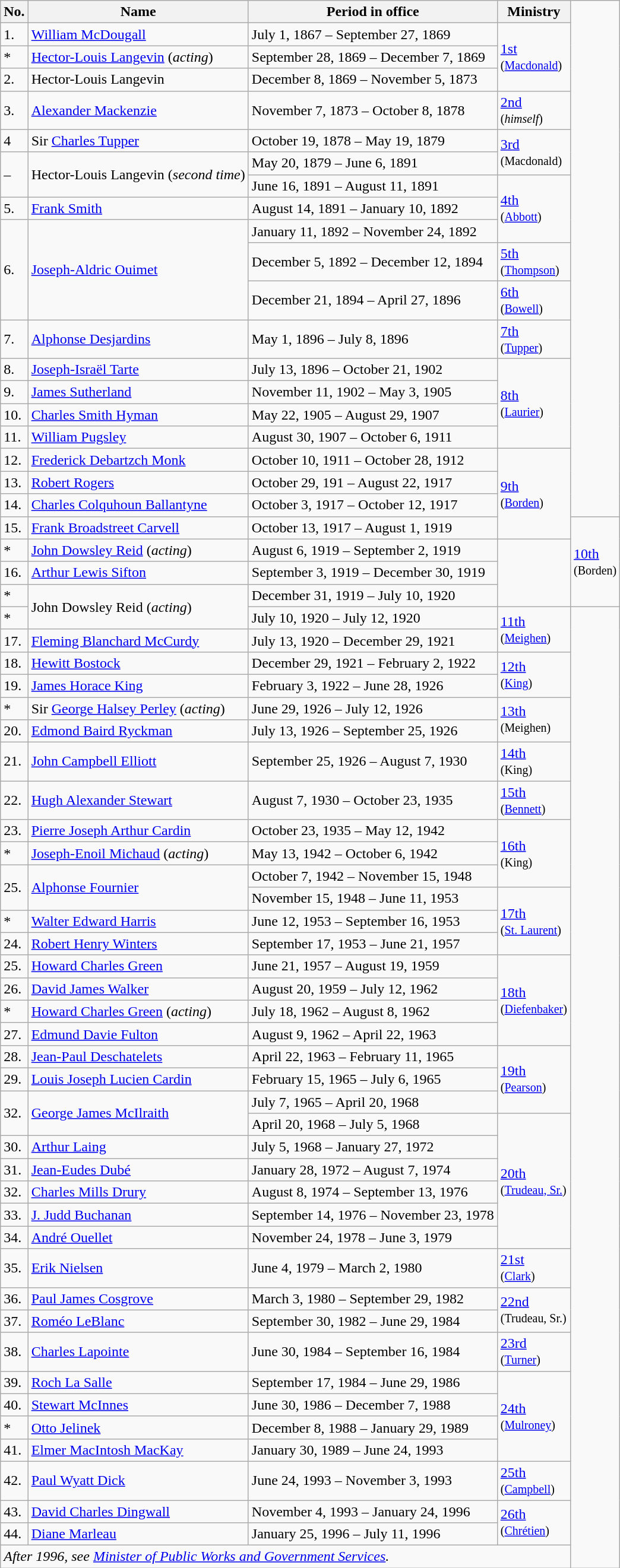<table class="wikitable">
<tr>
<th>No.</th>
<th>Name</th>
<th>Period in office</th>
<th>Ministry</th>
</tr>
<tr>
<td>1.</td>
<td><a href='#'>William McDougall</a></td>
<td>July 1, 1867 – September 27, 1869</td>
<td rowspan="3"><a href='#'>1st</a><br><small>(<a href='#'>Macdonald</a>)</small></td>
</tr>
<tr>
<td>*</td>
<td><a href='#'>Hector-Louis Langevin</a> (<em>acting</em>)</td>
<td>September 28, 1869 – December 7, 1869</td>
</tr>
<tr>
<td>2.</td>
<td>Hector-Louis Langevin</td>
<td>December 8, 1869 – November 5, 1873</td>
</tr>
<tr>
<td>3.</td>
<td><a href='#'>Alexander Mackenzie</a></td>
<td>November 7, 1873 – October 8, 1878</td>
<td><a href='#'>2nd</a><br><small>(<em>himself</em>)</small></td>
</tr>
<tr>
<td>4</td>
<td>Sir <a href='#'>Charles Tupper</a></td>
<td>October 19, 1878 – May 19, 1879</td>
<td rowspan="2"><a href='#'>3rd</a><br><small>(Macdonald)</small></td>
</tr>
<tr>
<td rowspan="2">–</td>
<td rowspan="2">Hector-Louis Langevin (<em>second time</em>)</td>
<td>May 20, 1879 – June 6, 1891</td>
</tr>
<tr>
<td>June 16, 1891 – August 11, 1891</td>
<td rowspan="3"><a href='#'>4th</a><br><small>(<a href='#'>Abbott</a>)</small></td>
</tr>
<tr>
<td>5.</td>
<td><a href='#'>Frank Smith</a></td>
<td>August 14, 1891 – January 10, 1892</td>
</tr>
<tr>
<td rowspan="3">6.</td>
<td rowspan="3"><a href='#'>Joseph-Aldric Ouimet</a></td>
<td>January 11, 1892 – November 24, 1892</td>
</tr>
<tr>
<td>December 5, 1892 – December 12, 1894</td>
<td><a href='#'>5th</a><br><small>(<a href='#'>Thompson</a>)</small></td>
</tr>
<tr>
<td>December 21, 1894 – April 27, 1896</td>
<td><a href='#'>6th</a><br><small>(<a href='#'>Bowell</a>)</small></td>
</tr>
<tr>
<td>7.</td>
<td><a href='#'>Alphonse Desjardins</a></td>
<td>May 1, 1896 – July 8, 1896</td>
<td><a href='#'>7th</a><br><small>(<a href='#'>Tupper</a>)</small></td>
</tr>
<tr>
<td>8.</td>
<td><a href='#'>Joseph-Israël Tarte</a></td>
<td>July 13, 1896 – October 21, 1902</td>
<td rowspan="4"><a href='#'>8th</a><br><small>(<a href='#'>Laurier</a>)</small></td>
</tr>
<tr>
<td>9.</td>
<td><a href='#'>James Sutherland</a></td>
<td>November 11, 1902 – May 3, 1905</td>
</tr>
<tr>
<td>10.</td>
<td><a href='#'>Charles Smith Hyman</a></td>
<td>May 22, 1905 – August 29, 1907</td>
</tr>
<tr>
<td>11.</td>
<td><a href='#'>William Pugsley</a></td>
<td>August 30, 1907 – October 6, 1911</td>
</tr>
<tr>
<td>12.</td>
<td><a href='#'>Frederick Debartzch Monk</a></td>
<td>October 10, 1911 – October 28, 1912</td>
<td rowspan="4"><a href='#'>9th</a><br><small>(<a href='#'>Borden</a>)</small></td>
</tr>
<tr>
<td>13.</td>
<td><a href='#'>Robert Rogers</a></td>
<td>October 29, 191 – August 22, 1917</td>
</tr>
<tr>
<td>14.</td>
<td><a href='#'>Charles Colquhoun Ballantyne</a></td>
<td>October 3, 1917 – October 12, 1917</td>
</tr>
<tr>
<td>15.</td>
<td><a href='#'>Frank Broadstreet Carvell</a></td>
<td>October 13, 1917 – August 1, 1919</td>
<td rowspan="4"><a href='#'>10th</a><br><small>(Borden)</small></td>
</tr>
<tr>
<td>*</td>
<td><a href='#'>John Dowsley Reid</a> (<em>acting</em>)</td>
<td>August 6, 1919 – September 2, 1919</td>
</tr>
<tr>
<td>16.</td>
<td><a href='#'>Arthur Lewis Sifton</a></td>
<td>September 3, 1919 – December 30, 1919</td>
</tr>
<tr>
<td>*</td>
<td rowspan="2">John Dowsley Reid (<em>acting</em>)</td>
<td>December 31, 1919 – July 10, 1920</td>
</tr>
<tr>
<td>*</td>
<td>July 10, 1920 – July 12, 1920</td>
<td rowspan="2"><a href='#'>11th</a><br><small>(<a href='#'>Meighen</a>)</small></td>
</tr>
<tr>
<td>17.</td>
<td><a href='#'>Fleming Blanchard McCurdy</a></td>
<td>July 13, 1920 – December 29, 1921</td>
</tr>
<tr>
<td>18.</td>
<td><a href='#'>Hewitt Bostock</a></td>
<td>December 29, 1921 – February 2, 1922</td>
<td rowspan="2"><a href='#'>12th</a><br><small>(<a href='#'>King</a>)</small></td>
</tr>
<tr>
<td>19.</td>
<td><a href='#'>James Horace King</a></td>
<td>February 3, 1922 – June 28, 1926</td>
</tr>
<tr>
<td>*</td>
<td>Sir <a href='#'>George Halsey Perley</a> (<em>acting</em>)</td>
<td>June 29, 1926 – July 12, 1926</td>
<td rowspan="2"><a href='#'>13th</a><br><small>(Meighen)</small></td>
</tr>
<tr>
<td>20.</td>
<td><a href='#'>Edmond Baird Ryckman</a></td>
<td>July 13, 1926 – September 25, 1926</td>
</tr>
<tr>
<td>21.</td>
<td><a href='#'>John Campbell Elliott</a></td>
<td>September 25, 1926 – August 7, 1930</td>
<td><a href='#'>14th</a><br><small>(King)</small></td>
</tr>
<tr>
<td>22.</td>
<td><a href='#'>Hugh Alexander Stewart</a></td>
<td>August 7, 1930 – October 23, 1935</td>
<td><a href='#'>15th</a><br><small>(<a href='#'>Bennett</a>)</small></td>
</tr>
<tr>
<td>23.</td>
<td><a href='#'>Pierre Joseph Arthur Cardin</a></td>
<td>October 23, 1935 – May 12, 1942</td>
<td rowspan="3"><a href='#'>16th</a><br><small>(King)</small></td>
</tr>
<tr>
<td>*</td>
<td><a href='#'>Joseph-Enoil Michaud</a> (<em>acting</em>)</td>
<td>May 13, 1942 – October 6, 1942</td>
</tr>
<tr>
<td rowspan="2">25.</td>
<td rowspan="2"><a href='#'>Alphonse Fournier</a></td>
<td>October 7, 1942 – November 15, 1948</td>
</tr>
<tr>
<td>November 15, 1948 – June 11, 1953</td>
<td rowspan="3"><a href='#'>17th</a><br><small>(<a href='#'>St. Laurent</a>)</small></td>
</tr>
<tr>
<td>*</td>
<td><a href='#'>Walter Edward Harris</a></td>
<td>June 12, 1953 – September 16, 1953</td>
</tr>
<tr>
<td>24.</td>
<td><a href='#'>Robert Henry Winters</a></td>
<td>September 17, 1953 – June 21, 1957</td>
</tr>
<tr>
<td>25.</td>
<td><a href='#'>Howard Charles Green</a></td>
<td>June 21, 1957 – August 19, 1959</td>
<td rowspan="4"><a href='#'>18th</a><br><small>(<a href='#'>Diefenbaker</a>)</small></td>
</tr>
<tr>
<td>26.</td>
<td><a href='#'>David James Walker</a></td>
<td>August 20, 1959 – July 12, 1962</td>
</tr>
<tr>
<td>*</td>
<td><a href='#'>Howard Charles Green</a> (<em>acting</em>)</td>
<td>July 18, 1962 – August 8, 1962</td>
</tr>
<tr>
<td>27.</td>
<td><a href='#'>Edmund Davie Fulton</a></td>
<td>August 9, 1962 – April 22, 1963</td>
</tr>
<tr>
<td>28.</td>
<td><a href='#'>Jean-Paul Deschatelets</a></td>
<td>April 22, 1963 – February 11, 1965</td>
<td rowspan="3"><a href='#'>19th</a><br><small>(<a href='#'>Pearson</a>)</small></td>
</tr>
<tr>
<td>29.</td>
<td><a href='#'>Louis Joseph Lucien Cardin</a></td>
<td>February 15, 1965 – July 6, 1965</td>
</tr>
<tr>
<td rowspan="2">32.</td>
<td rowspan="2"><a href='#'>George James McIlraith</a></td>
<td>July 7, 1965 – April 20, 1968</td>
</tr>
<tr>
<td>April 20, 1968 – July 5, 1968</td>
<td rowspan="6"><a href='#'>20th</a><br><small>(<a href='#'>Trudeau, Sr.</a>)</small></td>
</tr>
<tr>
<td>30.</td>
<td><a href='#'>Arthur Laing</a></td>
<td>July 5, 1968 – January 27, 1972</td>
</tr>
<tr>
<td>31.</td>
<td><a href='#'>Jean-Eudes Dubé</a></td>
<td>January 28, 1972 – August 7, 1974</td>
</tr>
<tr>
<td>32.</td>
<td><a href='#'>Charles Mills Drury</a></td>
<td>August 8, 1974 – September 13, 1976</td>
</tr>
<tr>
<td>33.</td>
<td><a href='#'>J. Judd Buchanan</a></td>
<td>September 14, 1976 – November 23, 1978</td>
</tr>
<tr>
<td>34.</td>
<td><a href='#'>André Ouellet</a></td>
<td>November 24, 1978 – June 3, 1979</td>
</tr>
<tr>
<td>35.</td>
<td><a href='#'>Erik Nielsen</a></td>
<td>June 4, 1979 – March 2, 1980</td>
<td><a href='#'>21st</a><br><small>(<a href='#'>Clark</a>)</small></td>
</tr>
<tr>
<td>36.</td>
<td><a href='#'>Paul James Cosgrove</a></td>
<td>March 3, 1980 – September 29, 1982</td>
<td rowspan="2"><a href='#'>22nd</a><br><small>(Trudeau, Sr.)</small></td>
</tr>
<tr>
<td>37.</td>
<td><a href='#'>Roméo LeBlanc</a></td>
<td>September 30, 1982 – June 29, 1984</td>
</tr>
<tr>
<td>38.</td>
<td><a href='#'>Charles Lapointe</a></td>
<td>June 30, 1984 – September 16, 1984</td>
<td><a href='#'>23rd</a><br><small>(<a href='#'>Turner</a>)</small></td>
</tr>
<tr>
<td>39.</td>
<td><a href='#'>Roch La Salle</a></td>
<td>September 17, 1984 – June 29, 1986</td>
<td rowspan="4"><a href='#'>24th</a><br><small>(<a href='#'>Mulroney</a>)</small></td>
</tr>
<tr>
<td>40.</td>
<td><a href='#'>Stewart McInnes</a></td>
<td>June 30, 1986 – December 7, 1988</td>
</tr>
<tr>
<td>*</td>
<td><a href='#'>Otto Jelinek</a></td>
<td>December 8, 1988 – January 29, 1989</td>
</tr>
<tr>
<td>41.</td>
<td><a href='#'>Elmer MacIntosh MacKay</a></td>
<td>January 30, 1989 – June 24, 1993</td>
</tr>
<tr>
<td>42.</td>
<td><a href='#'>Paul Wyatt Dick</a></td>
<td>June 24, 1993 – November 3, 1993</td>
<td><a href='#'>25th</a><br><small>(<a href='#'>Campbell</a>)</small></td>
</tr>
<tr>
<td>43.</td>
<td><a href='#'>David Charles Dingwall</a></td>
<td>November 4, 1993 – January 24, 1996</td>
<td rowspan="2"><a href='#'>26th</a><br><small>(<a href='#'>Chrétien</a>)</small></td>
</tr>
<tr>
<td>44.</td>
<td><a href='#'>Diane Marleau</a></td>
<td>January 25, 1996 – July 11, 1996</td>
</tr>
<tr>
<td colspan="4"><em>After 1996, see <a href='#'>Minister of Public Works and Government Services</a>.</em></td>
</tr>
</table>
